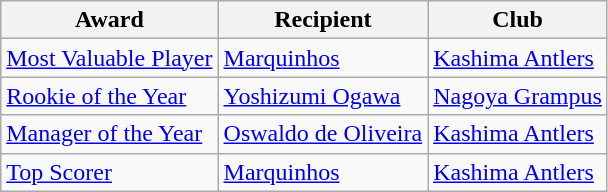<table class="wikitable">
<tr>
<th>Award</th>
<th>Recipient</th>
<th>Club</th>
</tr>
<tr>
<td><a href='#'>Most Valuable Player</a></td>
<td> <a href='#'>Marquinhos</a></td>
<td><a href='#'>Kashima Antlers</a></td>
</tr>
<tr>
<td><a href='#'>Rookie of the Year</a></td>
<td> <a href='#'>Yoshizumi Ogawa</a></td>
<td><a href='#'>Nagoya Grampus</a></td>
</tr>
<tr>
<td><a href='#'>Manager of the Year</a></td>
<td> <a href='#'>Oswaldo de Oliveira</a></td>
<td><a href='#'>Kashima Antlers</a></td>
</tr>
<tr>
<td><a href='#'>Top Scorer</a></td>
<td> <a href='#'>Marquinhos</a></td>
<td><a href='#'>Kashima Antlers</a></td>
</tr>
</table>
